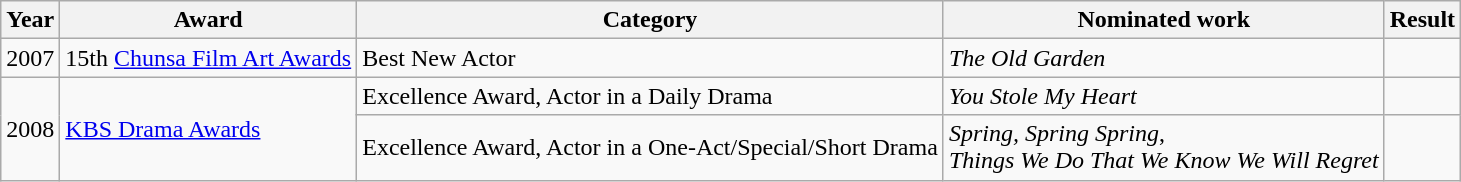<table class="wikitable">
<tr>
<th>Year</th>
<th>Award</th>
<th>Category</th>
<th>Nominated work</th>
<th>Result</th>
</tr>
<tr>
<td>2007</td>
<td>15th <a href='#'>Chunsa Film Art Awards</a></td>
<td>Best New Actor</td>
<td><em>The Old Garden</em></td>
<td></td>
</tr>
<tr>
<td rowspan=2>2008</td>
<td rowspan=2><a href='#'>KBS Drama Awards</a></td>
<td>Excellence Award, Actor in a Daily Drama</td>
<td><em>You Stole My Heart</em></td>
<td></td>
</tr>
<tr>
<td>Excellence Award, Actor in a One-Act/Special/Short Drama</td>
<td><em>Spring, Spring Spring</em>, <br> <em>Things We Do That We Know We Will Regret</em></td>
<td></td>
</tr>
</table>
